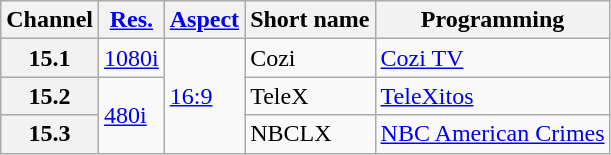<table class="wikitable">
<tr>
<th scope = "col">Channel</th>
<th scope = "col"><a href='#'>Res.</a></th>
<th scope = "col"><a href='#'>Aspect</a></th>
<th scope = "col">Short name</th>
<th scope = "col">Programming</th>
</tr>
<tr>
<th scope = "row">15.1</th>
<td><a href='#'>1080i</a></td>
<td rowspan=3><a href='#'>16:9</a></td>
<td>Cozi</td>
<td><a href='#'>Cozi TV</a></td>
</tr>
<tr>
<th scope = "row">15.2</th>
<td rowspan=2><a href='#'>480i</a></td>
<td>TeleX</td>
<td><a href='#'>TeleXitos</a></td>
</tr>
<tr>
<th scope = "row">15.3</th>
<td>NBCLX</td>
<td><a href='#'>NBC American Crimes</a></td>
</tr>
</table>
